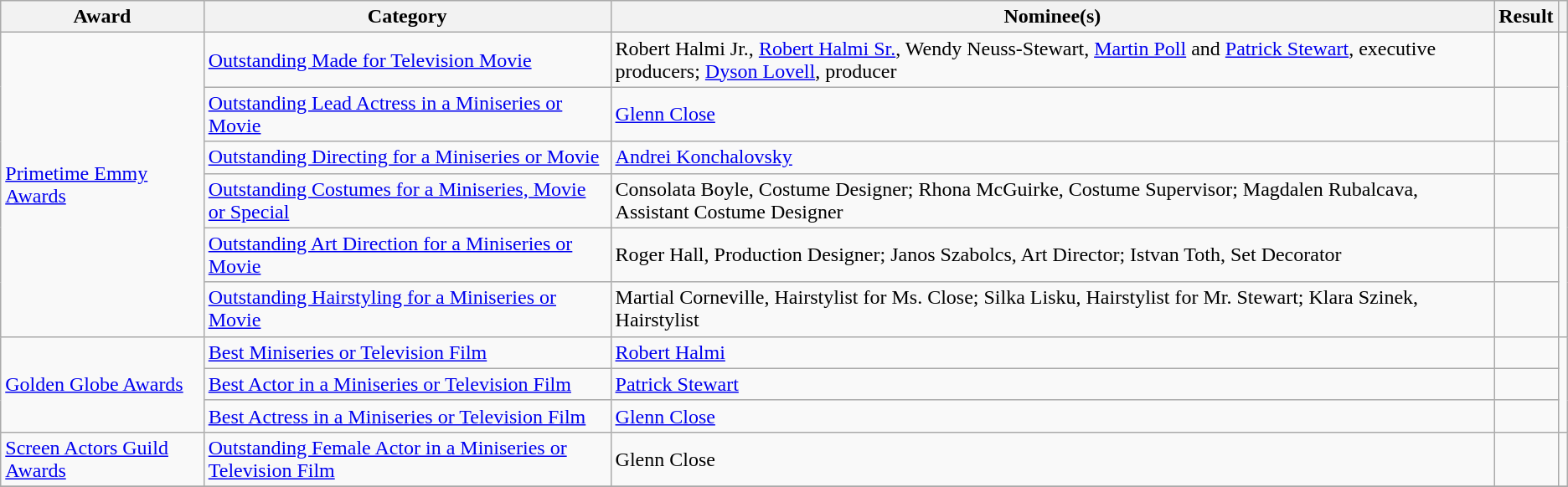<table class="wikitable">
<tr>
<th scope="col">Award</th>
<th scope="col">Category</th>
<th scope="col">Nominee(s)</th>
<th scope="col">Result</th>
<th scope="col" class="unsortable"></th>
</tr>
<tr>
<td rowspan="6"><a href='#'>Primetime Emmy Awards</a></td>
<td><a href='#'>Outstanding Made for Television Movie</a></td>
<td>Robert Halmi Jr., <a href='#'>Robert Halmi Sr.</a>, Wendy Neuss-Stewart, <a href='#'>Martin Poll</a> and <a href='#'>Patrick Stewart</a>, executive producers; <a href='#'>Dyson Lovell</a>, producer</td>
<td></td>
<td rowspan="6" style="text-align: center;"></td>
</tr>
<tr>
<td><a href='#'>Outstanding Lead Actress in a Miniseries or Movie</a></td>
<td><a href='#'>Glenn Close</a></td>
<td></td>
</tr>
<tr>
<td><a href='#'>Outstanding Directing for a Miniseries or Movie</a></td>
<td><a href='#'>Andrei Konchalovsky</a></td>
<td></td>
</tr>
<tr>
<td><a href='#'>Outstanding Costumes for a Miniseries, Movie or Special</a></td>
<td>Consolata Boyle, Costume Designer; Rhona McGuirke, Costume Supervisor; Magdalen Rubalcava, Assistant Costume Designer</td>
<td></td>
</tr>
<tr>
<td><a href='#'>Outstanding Art Direction for a Miniseries or Movie</a></td>
<td>Roger Hall, Production Designer; Janos Szabolcs, Art Director; Istvan Toth, Set Decorator</td>
<td></td>
</tr>
<tr>
<td><a href='#'>Outstanding Hairstyling for a Miniseries or Movie</a></td>
<td>Martial Corneville, Hairstylist for Ms. Close; Silka Lisku, Hairstylist for Mr. Stewart; Klara Szinek, Hairstylist</td>
<td></td>
</tr>
<tr>
<td rowspan="3"><a href='#'>Golden Globe Awards</a></td>
<td><a href='#'>Best Miniseries or Television Film</a></td>
<td><a href='#'>Robert Halmi</a></td>
<td></td>
<td rowspan="3" style="text-align: center;"></td>
</tr>
<tr>
<td><a href='#'>Best Actor in a Miniseries or Television Film</a></td>
<td><a href='#'>Patrick Stewart</a></td>
<td></td>
</tr>
<tr>
<td><a href='#'>Best Actress in a Miniseries or Television Film</a></td>
<td><a href='#'>Glenn Close</a></td>
<td></td>
</tr>
<tr>
<td rowspan="1"><a href='#'>Screen Actors Guild Awards</a></td>
<td><a href='#'>Outstanding Female Actor in a Miniseries or Television Film</a></td>
<td>Glenn Close</td>
<td></td>
<td rowspan="1" style="text-align: center;"></td>
</tr>
<tr>
</tr>
</table>
